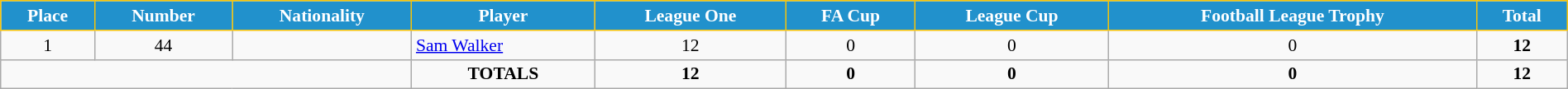<table class="wikitable" style="text-align:center; font-size:90%; width:100%;">
<tr>
<th style="background:#2191CC; color:white; border:1px solid #F7C408; text-align:center;">Place</th>
<th style="background:#2191CC; color:white; border:1px solid #F7C408; text-align:center;">Number</th>
<th style="background:#2191CC; color:white; border:1px solid #F7C408; text-align:center;">Nationality</th>
<th style="background:#2191CC; color:white; border:1px solid #F7C408; text-align:center;">Player</th>
<th style="background:#2191CC; color:white; border:1px solid #F7C408; text-align:center;">League One</th>
<th style="background:#2191CC; color:white; border:1px solid #F7C408; text-align:center;">FA Cup</th>
<th style="background:#2191CC; color:white; border:1px solid #F7C408; text-align:center;">League Cup</th>
<th style="background:#2191CC; color:white; border:1px solid #F7C408; text-align:center;">Football League Trophy</th>
<th style="background:#2191CC; color:white; border:1px solid #F7C408; text-align:center;">Total</th>
</tr>
<tr>
<td>1</td>
<td>44</td>
<td></td>
<td align="left"><a href='#'>Sam Walker</a></td>
<td>12</td>
<td>0</td>
<td>0</td>
<td>0</td>
<td><strong>12</strong></td>
</tr>
<tr>
<td colspan="3"></td>
<td><strong>TOTALS</strong></td>
<td><strong>12</strong></td>
<td><strong>0</strong></td>
<td><strong>0</strong></td>
<td><strong>0</strong></td>
<td><strong>12</strong></td>
</tr>
</table>
